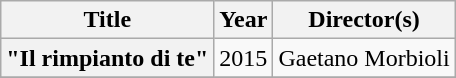<table class="wikitable plainrowheaders" style="text-align:center;">
<tr>
<th>Title</th>
<th>Year</th>
<th>Director(s)</th>
</tr>
<tr>
<th scope="row">"Il rimpianto di te"</th>
<td>2015</td>
<td>Gaetano Morbioli</td>
</tr>
<tr>
</tr>
</table>
